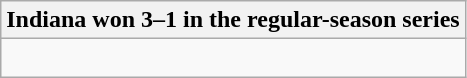<table class="wikitable collapsible collapsed">
<tr>
<th>Indiana won 3–1 in the regular-season series</th>
</tr>
<tr>
<td><br>


</td>
</tr>
</table>
